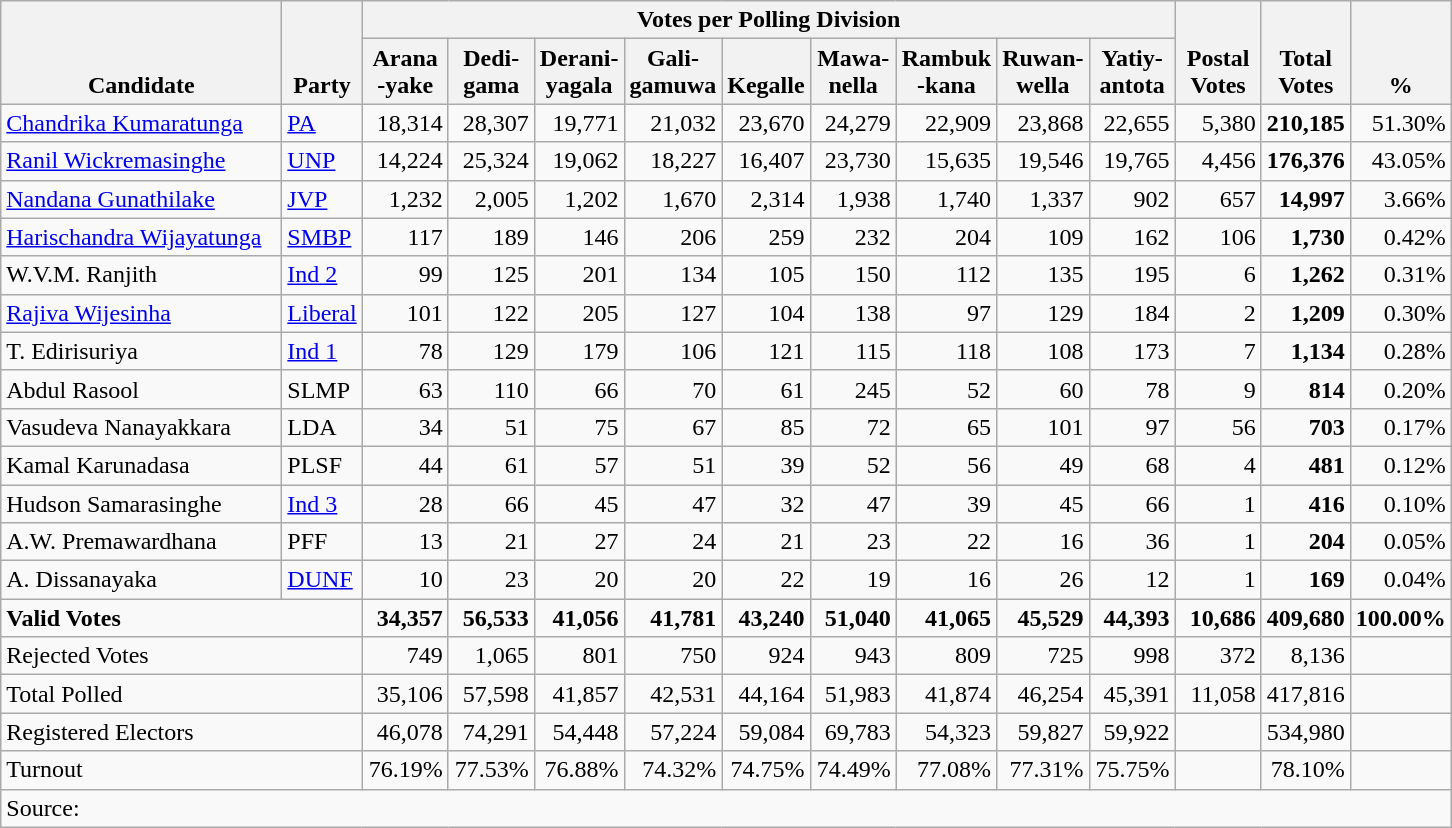<table class="wikitable" border="1" style="text-align:right;">
<tr>
<th align=left valign=bottom rowspan=2 width="180">Candidate</th>
<th align=left valign=bottom rowspan=2 width="40">Party</th>
<th colspan=9>Votes per Polling Division</th>
<th align=center valign=bottom rowspan=2 width="50">Postal<br>Votes</th>
<th align=center valign=bottom rowspan=2 width="50">Total Votes</th>
<th align=center valign=bottom rowspan=2 width="50">%</th>
</tr>
<tr>
<th align=center valign=bottom width="50">Arana<br>-yake</th>
<th align=center valign=bottom width="50">Dedi-<br>gama</th>
<th align=center valign=bottom width="50">Derani-<br>yagala</th>
<th align=center valign=bottom width="50">Gali-<br>gamuwa</th>
<th align=center valign=bottom width="50">Kegalle</th>
<th align=center valign=bottom width="50">Mawa-<br>nella</th>
<th align=center valign=bottom width="50">Rambuk<br>-kana</th>
<th align=center valign=bottom width="50">Ruwan-<br>wella</th>
<th align=center valign=bottom width="50">Yatiy-<br>antota</th>
</tr>
<tr>
<td align=left><a href='#'>Chandrika Kumaratunga</a></td>
<td align=left><a href='#'>PA</a></td>
<td>18,314</td>
<td>28,307</td>
<td>19,771</td>
<td>21,032</td>
<td>23,670</td>
<td>24,279</td>
<td>22,909</td>
<td>23,868</td>
<td>22,655</td>
<td>5,380</td>
<td><strong>210,185</strong></td>
<td>51.30%</td>
</tr>
<tr>
<td align=left><a href='#'>Ranil Wickremasinghe</a></td>
<td align=left><a href='#'>UNP</a></td>
<td>14,224</td>
<td>25,324</td>
<td>19,062</td>
<td>18,227</td>
<td>16,407</td>
<td>23,730</td>
<td>15,635</td>
<td>19,546</td>
<td>19,765</td>
<td>4,456</td>
<td><strong>176,376</strong></td>
<td>43.05%</td>
</tr>
<tr>
<td align=left><a href='#'>Nandana Gunathilake</a></td>
<td align=left><a href='#'>JVP</a></td>
<td>1,232</td>
<td>2,005</td>
<td>1,202</td>
<td>1,670</td>
<td>2,314</td>
<td>1,938</td>
<td>1,740</td>
<td>1,337</td>
<td>902</td>
<td>657</td>
<td><strong>14,997</strong></td>
<td>3.66%</td>
</tr>
<tr>
<td align=left><a href='#'>Harischandra Wijayatunga</a></td>
<td align=left><a href='#'>SMBP</a></td>
<td>117</td>
<td>189</td>
<td>146</td>
<td>206</td>
<td>259</td>
<td>232</td>
<td>204</td>
<td>109</td>
<td>162</td>
<td>106</td>
<td><strong>1,730</strong></td>
<td>0.42%</td>
</tr>
<tr>
<td align=left>W.V.M. Ranjith</td>
<td align=left><a href='#'>Ind 2</a></td>
<td>99</td>
<td>125</td>
<td>201</td>
<td>134</td>
<td>105</td>
<td>150</td>
<td>112</td>
<td>135</td>
<td>195</td>
<td>6</td>
<td><strong>1,262</strong></td>
<td>0.31%</td>
</tr>
<tr>
<td align=left><a href='#'>Rajiva Wijesinha</a></td>
<td align=left><a href='#'>Liberal</a></td>
<td>101</td>
<td>122</td>
<td>205</td>
<td>127</td>
<td>104</td>
<td>138</td>
<td>97</td>
<td>129</td>
<td>184</td>
<td>2</td>
<td><strong>1,209</strong></td>
<td>0.30%</td>
</tr>
<tr>
<td align=left>T. Edirisuriya</td>
<td align=left><a href='#'>Ind 1</a></td>
<td>78</td>
<td>129</td>
<td>179</td>
<td>106</td>
<td>121</td>
<td>115</td>
<td>118</td>
<td>108</td>
<td>173</td>
<td>7</td>
<td><strong>1,134</strong></td>
<td>0.28%</td>
</tr>
<tr>
<td align=left>Abdul Rasool</td>
<td align=left>SLMP</td>
<td>63</td>
<td>110</td>
<td>66</td>
<td>70</td>
<td>61</td>
<td>245</td>
<td>52</td>
<td>60</td>
<td>78</td>
<td>9</td>
<td><strong>814</strong></td>
<td>0.20%</td>
</tr>
<tr>
<td align=left>Vasudeva Nanayakkara</td>
<td align=left>LDA</td>
<td>34</td>
<td>51</td>
<td>75</td>
<td>67</td>
<td>85</td>
<td>72</td>
<td>65</td>
<td>101</td>
<td>97</td>
<td>56</td>
<td><strong>703</strong></td>
<td>0.17%</td>
</tr>
<tr>
<td align=left>Kamal Karunadasa</td>
<td align=left>PLSF</td>
<td>44</td>
<td>61</td>
<td>57</td>
<td>51</td>
<td>39</td>
<td>52</td>
<td>56</td>
<td>49</td>
<td>68</td>
<td>4</td>
<td><strong>481</strong></td>
<td>0.12%</td>
</tr>
<tr>
<td align=left>Hudson Samarasinghe</td>
<td align=left><a href='#'>Ind 3</a></td>
<td>28</td>
<td>66</td>
<td>45</td>
<td>47</td>
<td>32</td>
<td>47</td>
<td>39</td>
<td>45</td>
<td>66</td>
<td>1</td>
<td><strong>416</strong></td>
<td>0.10%</td>
</tr>
<tr>
<td align=left>A.W. Premawardhana</td>
<td align=left>PFF</td>
<td>13</td>
<td>21</td>
<td>27</td>
<td>24</td>
<td>21</td>
<td>23</td>
<td>22</td>
<td>16</td>
<td>36</td>
<td>1</td>
<td><strong>204</strong></td>
<td>0.05%</td>
</tr>
<tr>
<td align=left>A. Dissanayaka</td>
<td align=left><a href='#'>DUNF</a></td>
<td>10</td>
<td>23</td>
<td>20</td>
<td>20</td>
<td>22</td>
<td>19</td>
<td>16</td>
<td>26</td>
<td>12</td>
<td>1</td>
<td><strong>169</strong></td>
<td>0.04%</td>
</tr>
<tr>
<td align=left colspan=2><strong>Valid Votes</strong></td>
<td><strong>34,357</strong></td>
<td><strong>56,533</strong></td>
<td><strong>41,056</strong></td>
<td><strong>41,781</strong></td>
<td><strong>43,240</strong></td>
<td><strong>51,040</strong></td>
<td><strong>41,065</strong></td>
<td><strong>45,529</strong></td>
<td><strong>44,393</strong></td>
<td><strong>10,686</strong></td>
<td><strong>409,680</strong></td>
<td><strong>100.00%</strong></td>
</tr>
<tr>
<td align=left colspan=2>Rejected Votes</td>
<td>749</td>
<td>1,065</td>
<td>801</td>
<td>750</td>
<td>924</td>
<td>943</td>
<td>809</td>
<td>725</td>
<td>998</td>
<td>372</td>
<td>8,136</td>
<td></td>
</tr>
<tr>
<td align=left colspan=2>Total Polled</td>
<td>35,106</td>
<td>57,598</td>
<td>41,857</td>
<td>42,531</td>
<td>44,164</td>
<td>51,983</td>
<td>41,874</td>
<td>46,254</td>
<td>45,391</td>
<td>11,058</td>
<td>417,816</td>
<td></td>
</tr>
<tr>
<td align=left colspan=2>Registered Electors</td>
<td>46,078</td>
<td>74,291</td>
<td>54,448</td>
<td>57,224</td>
<td>59,084</td>
<td>69,783</td>
<td>54,323</td>
<td>59,827</td>
<td>59,922</td>
<td></td>
<td>534,980</td>
<td></td>
</tr>
<tr>
<td align=left colspan=2>Turnout</td>
<td>76.19%</td>
<td>77.53%</td>
<td>76.88%</td>
<td>74.32%</td>
<td>74.75%</td>
<td>74.49%</td>
<td>77.08%</td>
<td>77.31%</td>
<td>75.75%</td>
<td></td>
<td>78.10%</td>
<td></td>
</tr>
<tr>
<td align=left colspan=14>Source:</td>
</tr>
</table>
